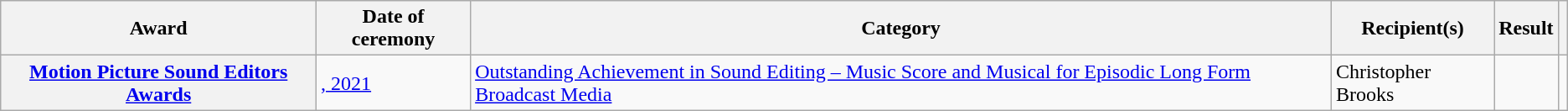<table class="wikitable plainrowheaders sortable">
<tr>
<th scope="col">Award</th>
<th scope="col">Date of ceremony</th>
<th scope="col">Category</th>
<th scope="col">Recipient(s)</th>
<th scope="col">Result</th>
<th scope="col" class="unsortable"></th>
</tr>
<tr>
<th scope="row" style="text-align:center;"><a href='#'>Motion Picture Sound Editors Awards</a></th>
<td><a href='#'>, 2021</a></td>
<td><a href='#'>Outstanding Achievement in Sound Editing – Music Score and Musical for Episodic Long Form Broadcast Media</a></td>
<td data-sort-value="Brooks, Christopher">Christopher Brooks</td>
<td></td>
<td scope="row" style="text-align:center;"></td>
</tr>
</table>
